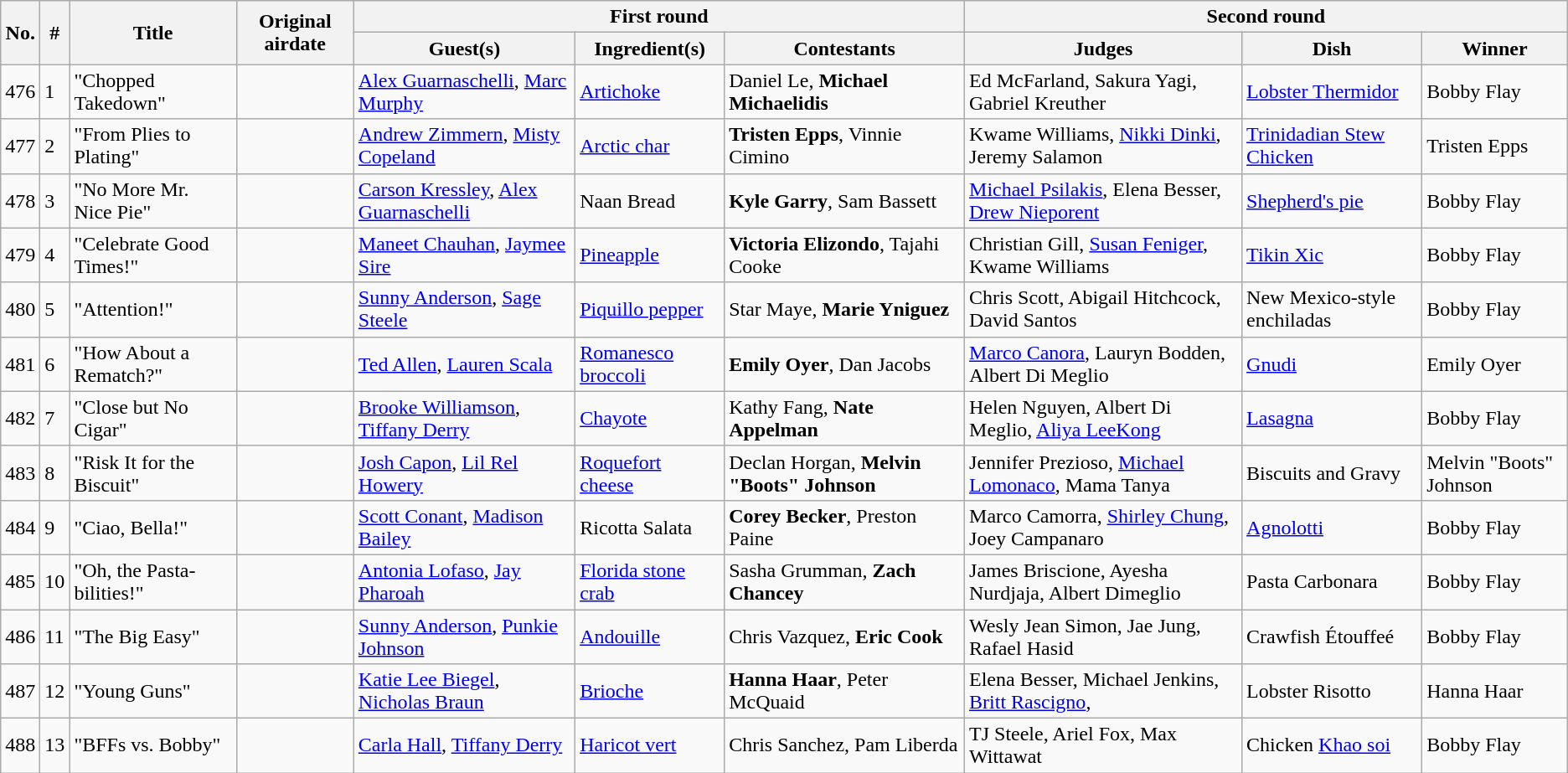<table class="wikitable">
<tr>
<th rowspan="2">No.</th>
<th rowspan="2">#</th>
<th rowspan="2">Title</th>
<th rowspan="2">Original airdate</th>
<th colspan="3">First round</th>
<th colspan="3">Second round</th>
</tr>
<tr>
<th>Guest(s)</th>
<th>Ingredient(s)</th>
<th>Contestants</th>
<th>Judges</th>
<th>Dish</th>
<th>Winner</th>
</tr>
<tr>
<td>476</td>
<td>1</td>
<td>"Chopped Takedown"</td>
<td></td>
<td><a href='#'>Alex Guarnaschelli</a>, <a href='#'>Marc Murphy</a></td>
<td><a href='#'>Artichoke</a></td>
<td>Daniel Le, <strong>Michael Michaelidis</strong></td>
<td>Ed McFarland, Sakura Yagi, Gabriel Kreuther</td>
<td><a href='#'>Lobster Thermidor</a></td>
<td>Bobby Flay</td>
</tr>
<tr>
<td>477</td>
<td>2</td>
<td>"From Plies to Plating"</td>
<td></td>
<td><a href='#'>Andrew Zimmern</a>, <a href='#'>Misty Copeland</a></td>
<td><a href='#'>Arctic char</a></td>
<td><strong>Tristen Epps</strong>, Vinnie Cimino</td>
<td>Kwame Williams, <a href='#'>Nikki Dinki</a>, Jeremy Salamon</td>
<td><a href='#'>Trinidadian Stew Chicken</a></td>
<td>Tristen Epps</td>
</tr>
<tr>
<td>478</td>
<td>3</td>
<td>"No More Mr. Nice Pie"</td>
<td></td>
<td><a href='#'>Carson Kressley</a>, <a href='#'>Alex Guarnaschelli</a></td>
<td>Naan Bread</td>
<td><strong>Kyle Garry</strong>, Sam Bassett</td>
<td><a href='#'>Michael Psilakis</a>, Elena Besser, <a href='#'>Drew Nieporent</a></td>
<td><a href='#'>Shepherd's pie</a></td>
<td>Bobby Flay</td>
</tr>
<tr>
<td>479</td>
<td>4</td>
<td>"Celebrate Good Times!"</td>
<td></td>
<td><a href='#'>Maneet Chauhan</a>, <a href='#'>Jaymee Sire</a></td>
<td><a href='#'>Pineapple</a></td>
<td><strong>Victoria Elizondo</strong>, Tajahi Cooke</td>
<td>Christian Gill, <a href='#'>Susan Feniger</a>, Kwame Williams</td>
<td><a href='#'>Tikin Xic</a></td>
<td>Bobby Flay</td>
</tr>
<tr>
<td>480</td>
<td>5</td>
<td>"Attention!"</td>
<td></td>
<td><a href='#'>Sunny Anderson</a>, <a href='#'>Sage Steele</a></td>
<td><a href='#'>Piquillo pepper</a></td>
<td>Star Maye, <strong>Marie Yniguez</strong></td>
<td>Chris Scott, Abigail Hitchcock, David Santos</td>
<td>New Mexico-style enchiladas</td>
<td>Bobby Flay</td>
</tr>
<tr>
<td>481</td>
<td>6</td>
<td>"How About a Rematch?"</td>
<td></td>
<td><a href='#'>Ted Allen</a>, <a href='#'>Lauren Scala</a></td>
<td><a href='#'>Romanesco broccoli</a></td>
<td><strong>Emily Oyer</strong>, Dan Jacobs</td>
<td><a href='#'>Marco Canora</a>, Lauryn Bodden, Albert Di Meglio</td>
<td><a href='#'>Gnudi</a></td>
<td>Emily Oyer</td>
</tr>
<tr>
<td>482</td>
<td>7</td>
<td>"Close but No Cigar"</td>
<td></td>
<td><a href='#'>Brooke Williamson</a>, <a href='#'>Tiffany Derry</a></td>
<td><a href='#'>Chayote</a></td>
<td>Kathy Fang, <strong>Nate Appelman</strong></td>
<td>Helen Nguyen, Albert Di Meglio, <a href='#'>Aliya LeeKong</a></td>
<td><a href='#'>Lasagna</a></td>
<td>Bobby Flay</td>
</tr>
<tr>
<td>483</td>
<td>8</td>
<td>"Risk It for the Biscuit"</td>
<td></td>
<td><a href='#'>Josh Capon</a>, <a href='#'>Lil Rel Howery</a></td>
<td><a href='#'>Roquefort cheese</a></td>
<td>Declan Horgan, <strong>Melvin "Boots" Johnson</strong></td>
<td>Jennifer Prezioso, <a href='#'>Michael Lomonaco</a>, Mama Tanya</td>
<td>Biscuits and Gravy</td>
<td>Melvin "Boots" Johnson</td>
</tr>
<tr>
<td>484</td>
<td>9</td>
<td>"Ciao, Bella!"</td>
<td></td>
<td><a href='#'>Scott Conant</a>, <a href='#'>Madison Bailey</a></td>
<td>Ricotta Salata</td>
<td><strong>Corey Becker</strong>, Preston Paine</td>
<td>Marco Camorra, <a href='#'>Shirley Chung</a>, Joey Campanaro</td>
<td><a href='#'>Agnolotti</a></td>
<td>Bobby Flay</td>
</tr>
<tr>
<td>485</td>
<td>10</td>
<td>"Oh, the Pasta-bilities!"</td>
<td></td>
<td><a href='#'>Antonia Lofaso</a>, <a href='#'>Jay Pharoah</a></td>
<td><a href='#'>Florida stone crab</a></td>
<td>Sasha Grumman, <strong>Zach Chancey</strong></td>
<td>James Briscione, Ayesha Nurdjaja, Albert Dimeglio</td>
<td>Pasta Carbonara</td>
<td>Bobby Flay</td>
</tr>
<tr>
<td>486</td>
<td>11</td>
<td>"The Big Easy"</td>
<td></td>
<td><a href='#'>Sunny Anderson</a>, <a href='#'>Punkie Johnson</a></td>
<td><a href='#'>Andouille</a></td>
<td>Chris Vazquez, <strong>Eric Cook</strong></td>
<td>Wesly Jean Simon, Jae Jung, Rafael Hasid</td>
<td>Crawfish Étouffeé</td>
<td>Bobby Flay</td>
</tr>
<tr>
<td>487</td>
<td>12</td>
<td>"Young Guns"</td>
<td></td>
<td><a href='#'>Katie Lee Biegel</a>, <a href='#'>Nicholas Braun</a></td>
<td><a href='#'>Brioche</a></td>
<td><strong>Hanna Haar</strong>, Peter McQuaid</td>
<td>Elena Besser, Michael Jenkins, <a href='#'>Britt Rascigno</a>,</td>
<td>Lobster Risotto</td>
<td>Hanna Haar</td>
</tr>
<tr>
<td>488</td>
<td>13</td>
<td>"BFFs vs. Bobby"</td>
<td></td>
<td><a href='#'>Carla Hall</a>, <a href='#'>Tiffany Derry</a></td>
<td><a href='#'>Haricot vert</a></td>
<td>Chris Sanchez, Pam Liberda</td>
<td>TJ Steele, Ariel Fox, Max Wittawat</td>
<td>Chicken <a href='#'>Khao soi</a></td>
<td>Bobby Flay</td>
</tr>
</table>
